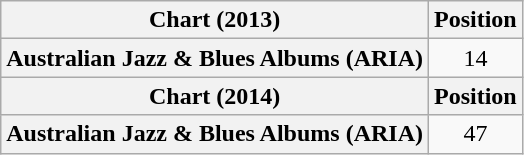<table class="wikitable plainrowheaders" style="text-align:center">
<tr>
<th scope="col">Chart (2013)</th>
<th scope="col">Position</th>
</tr>
<tr>
<th scope="row">Australian Jazz & Blues Albums (ARIA)</th>
<td>14</td>
</tr>
<tr>
<th scope="col">Chart (2014)</th>
<th scope="col">Position</th>
</tr>
<tr>
<th scope="row">Australian Jazz & Blues Albums (ARIA)</th>
<td>47</td>
</tr>
</table>
